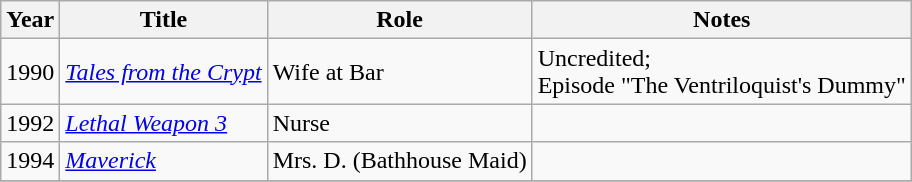<table class="wikitable">
<tr>
<th>Year</th>
<th>Title</th>
<th>Role</th>
<th>Notes</th>
</tr>
<tr>
<td>1990</td>
<td><em><a href='#'>Tales from the Crypt</a></em></td>
<td>Wife at Bar</td>
<td>Uncredited;<br>Episode "The Ventriloquist's Dummy"</td>
</tr>
<tr>
<td>1992</td>
<td><em><a href='#'>Lethal Weapon 3</a></em></td>
<td>Nurse</td>
<td></td>
</tr>
<tr>
<td>1994</td>
<td><em><a href='#'>Maverick</a></em></td>
<td>Mrs. D. (Bathhouse Maid)</td>
<td></td>
</tr>
<tr>
</tr>
</table>
